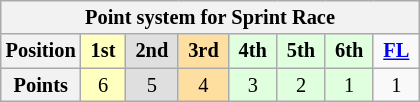<table class="wikitable" style="font-size:85%; text-align:center">
<tr>
<th colspan="8">Point system for Sprint Race</th>
</tr>
<tr>
<th>Position</th>
<td style="background:#ffffbf;"> <strong>1st</strong> </td>
<td style="background:#dfdfdf;"> <strong>2nd</strong> </td>
<td style="background:#ffdf9f;"> <strong>3rd</strong> </td>
<td style="background:#dfffdf;"> <strong>4th</strong> </td>
<td style="background:#dfffdf;"> <strong>5th</strong> </td>
<td style="background:#dfffdf;"> <strong>6th</strong> </td>
<td> <strong><a href='#'>FL</a></strong> </td>
</tr>
<tr>
<th>Points</th>
<td style="background:#ffffbf;">6</td>
<td style="background:#dfdfdf;">5</td>
<td style="background:#ffdf9f;">4</td>
<td style="background:#dfffdf;">3</td>
<td style="background:#dfffdf;">2</td>
<td style="background:#dfffdf;">1</td>
<td>1</td>
</tr>
</table>
